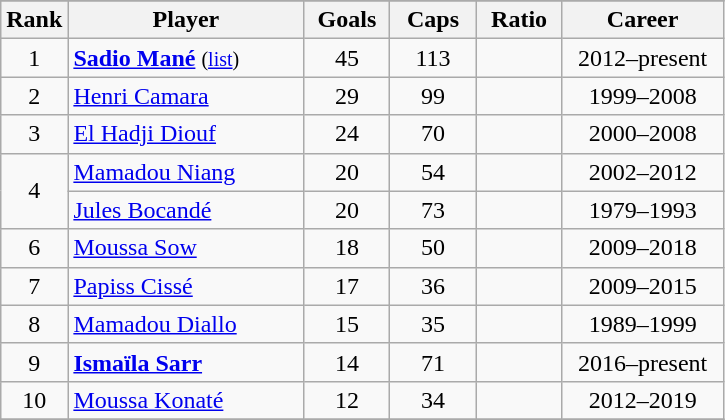<table class="wikitable sortable" style="text-align:center;">
<tr>
</tr>
<tr>
<th width="30px">Rank</th>
<th style="width:150px;">Player</th>
<th width="50px">Goals</th>
<th width="50px">Caps</th>
<th width="50px">Ratio</th>
<th style="width:100px;">Career</th>
</tr>
<tr>
<td>1</td>
<td align="left"><strong><a href='#'>Sadio Mané</a></strong> <small>(<a href='#'>list</a>)</small></td>
<td>45</td>
<td>113</td>
<td></td>
<td>2012–present</td>
</tr>
<tr>
<td>2</td>
<td align="left"><a href='#'>Henri Camara</a></td>
<td>29</td>
<td>99</td>
<td></td>
<td>1999–2008</td>
</tr>
<tr>
<td>3</td>
<td align="left"><a href='#'>El Hadji Diouf</a></td>
<td>24</td>
<td>70</td>
<td></td>
<td>2000–2008</td>
</tr>
<tr>
<td rowspan="2">4</td>
<td align="left"><a href='#'>Mamadou Niang</a></td>
<td>20</td>
<td>54</td>
<td></td>
<td>2002–2012</td>
</tr>
<tr>
<td align="left"><a href='#'>Jules Bocandé</a></td>
<td>20</td>
<td>73</td>
<td></td>
<td>1979–1993</td>
</tr>
<tr>
<td>6</td>
<td align="left"><a href='#'>Moussa Sow</a></td>
<td>18</td>
<td>50</td>
<td></td>
<td>2009–2018</td>
</tr>
<tr>
<td>7</td>
<td align="left"><a href='#'>Papiss Cissé</a></td>
<td>17</td>
<td>36</td>
<td></td>
<td>2009–2015</td>
</tr>
<tr>
<td>8</td>
<td align="left"><a href='#'>Mamadou Diallo</a></td>
<td>15</td>
<td>35</td>
<td></td>
<td>1989–1999</td>
</tr>
<tr>
<td>9</td>
<td align="left"><strong><a href='#'>Ismaïla Sarr</a></strong></td>
<td>14</td>
<td>71</td>
<td></td>
<td>2016–present</td>
</tr>
<tr>
<td>10</td>
<td align="left"><a href='#'>Moussa Konaté</a></td>
<td>12</td>
<td>34</td>
<td></td>
<td>2012–2019</td>
</tr>
<tr>
</tr>
</table>
